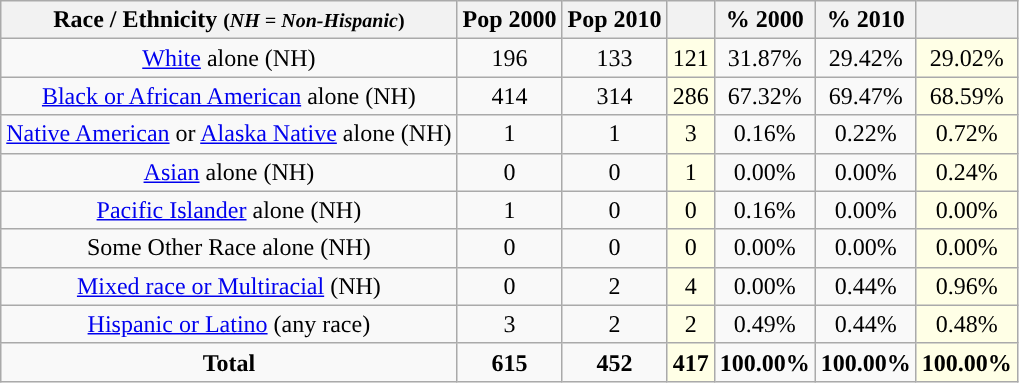<table class="wikitable" style="text-align:center;">
<tr>
<th>Race / Ethnicity <small>(<em>NH = Non-Hispanic</em>)</small></th>
<th>Pop 2000</th>
<th>Pop 2010</th>
<th></th>
<th>% 2000</th>
<th>% 2010</th>
<th></th>
</tr>
<tr>
<td><a href='#'>White</a> alone (NH)</td>
<td>196</td>
<td>133</td>
<td style='background: #ffffe6;'>121</td>
<td>31.87%</td>
<td>29.42%</td>
<td style='background: #ffffe6;'>29.02%</td>
</tr>
<tr>
<td><a href='#'>Black or African American</a> alone (NH)</td>
<td>414</td>
<td>314</td>
<td style='background: #ffffe6;'>286</td>
<td>67.32%</td>
<td>69.47%</td>
<td style='background: #ffffe6;'>68.59%</td>
</tr>
<tr>
<td><a href='#'>Native American</a> or <a href='#'>Alaska Native</a> alone (NH)</td>
<td>1</td>
<td>1</td>
<td style='background: #ffffe6;'>3</td>
<td>0.16%</td>
<td>0.22%</td>
<td style='background: #ffffe6;'>0.72%</td>
</tr>
<tr>
<td><a href='#'>Asian</a> alone (NH)</td>
<td>0</td>
<td>0</td>
<td style='background: #ffffe6;'>1</td>
<td>0.00%</td>
<td>0.00%</td>
<td style='background: #ffffe6;'>0.24%</td>
</tr>
<tr>
<td><a href='#'>Pacific Islander</a> alone (NH)</td>
<td>1</td>
<td>0</td>
<td style='background: #ffffe6;'>0</td>
<td>0.16%</td>
<td>0.00%</td>
<td style='background: #ffffe6;'>0.00%</td>
</tr>
<tr>
<td>Some Other Race alone (NH)</td>
<td>0</td>
<td>0</td>
<td style='background: #ffffe6;'>0</td>
<td>0.00%</td>
<td>0.00%</td>
<td style='background: #ffffe6;'>0.00%</td>
</tr>
<tr>
<td><a href='#'>Mixed race or Multiracial</a> (NH)</td>
<td>0</td>
<td>2</td>
<td style='background: #ffffe6;'>4</td>
<td>0.00%</td>
<td>0.44%</td>
<td style='background: #ffffe6;'>0.96%</td>
</tr>
<tr>
<td><a href='#'>Hispanic or Latino</a> (any race)</td>
<td>3</td>
<td>2</td>
<td style='background: #ffffe6;'>2</td>
<td>0.49%</td>
<td>0.44%</td>
<td style='background: #ffffe6;'>0.48%</td>
</tr>
<tr>
<td><strong>Total</strong></td>
<td><strong>615</strong></td>
<td><strong>452</strong></td>
<td style='background: #ffffe6;'><strong>417</strong></td>
<td><strong>100.00%</strong></td>
<td><strong>100.00%</strong></td>
<td style='background: #ffffe6;'><strong>100.00%</strong></td>
</tr>
</table>
